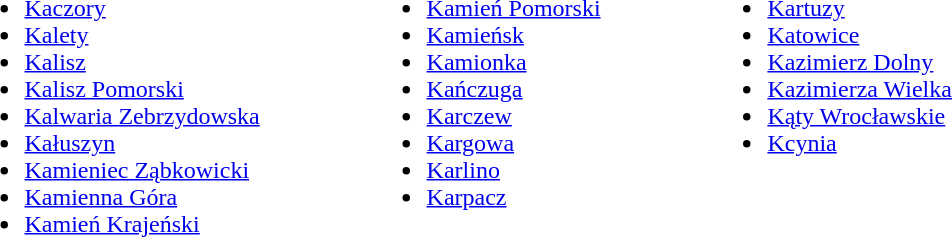<table>
<tr>
<td valign="Top"><br><ul><li><a href='#'>Kaczory</a></li><li><a href='#'>Kalety</a></li><li><a href='#'>Kalisz</a></li><li><a href='#'>Kalisz Pomorski</a></li><li><a href='#'>Kalwaria Zebrzydowska</a></li><li><a href='#'>Kałuszyn</a></li><li><a href='#'>Kamieniec Ząbkowicki</a></li><li><a href='#'>Kamienna Góra</a></li><li><a href='#'>Kamień Krajeński</a></li></ul></td>
<td style="width:10%;"></td>
<td valign="Top"><br><ul><li><a href='#'>Kamień Pomorski</a></li><li><a href='#'>Kamieńsk</a></li><li><a href='#'>Kamionka</a></li><li><a href='#'>Kańczuga</a></li><li><a href='#'>Karczew</a></li><li><a href='#'>Kargowa</a></li><li><a href='#'>Karlino</a></li><li><a href='#'>Karpacz</a></li></ul></td>
<td style="width:10%;"></td>
<td valign="Top"><br><ul><li><a href='#'>Kartuzy</a></li><li><a href='#'>Katowice</a></li><li><a href='#'>Kazimierz Dolny</a></li><li><a href='#'>Kazimierza Wielka</a></li><li><a href='#'>Kąty Wrocławskie</a></li><li><a href='#'>Kcynia</a></li></ul></td>
</tr>
</table>
